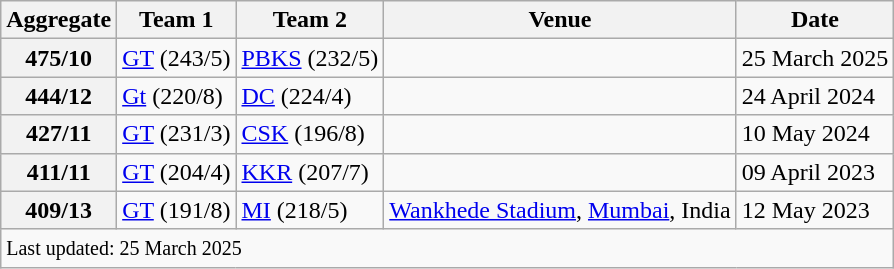<table class="wikitable">
<tr>
<th><strong>Aggregate</strong></th>
<th><strong>Team 1</strong></th>
<th><strong>Team 2</strong></th>
<th><strong>Venue</strong></th>
<th><strong>Date</strong></th>
</tr>
<tr>
<th>475/10</th>
<td><a href='#'>GT</a> (243/5)</td>
<td><a href='#'>PBKS</a> (232/5)</td>
<td></td>
<td>25 March 2025</td>
</tr>
<tr>
<th>444/12</th>
<td><a href='#'>Gt</a> (220/8)</td>
<td><a href='#'>DC</a> (224/4)</td>
<td></td>
<td>24 April 2024</td>
</tr>
<tr>
<th>427/11</th>
<td><a href='#'>GT</a> (231/3)</td>
<td><a href='#'>CSK</a> (196/8)</td>
<td></td>
<td>10 May 2024</td>
</tr>
<tr>
<th>411/11</th>
<td><a href='#'>GT</a> (204/4)</td>
<td><a href='#'>KKR</a> (207/7)</td>
<td></td>
<td>09 April 2023</td>
</tr>
<tr>
<th>409/13</th>
<td><a href='#'>GT</a> (191/8)</td>
<td><a href='#'>MI</a> (218/5)</td>
<td><a href='#'>Wankhede Stadium</a>, <a href='#'>Mumbai</a>, India</td>
<td>12 May 2023</td>
</tr>
<tr class="sortbottom">
<td colspan="5"><small>Last updated: 25 March 2025</small></td>
</tr>
</table>
